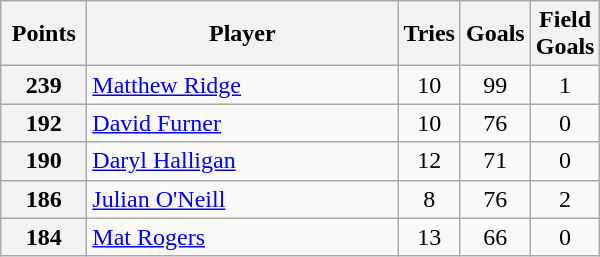<table class="wikitable" style="text-align:left;">
<tr>
<th width=50>Points</th>
<th width=200>Player</th>
<th width=30>Tries</th>
<th width=30>Goals</th>
<th width=30>Field Goals</th>
</tr>
<tr>
<th>239</th>
<td> <a href='#'>Matthew Ridge</a></td>
<td align=center>10</td>
<td align=center>99</td>
<td align=center>1</td>
</tr>
<tr>
<th>192</th>
<td> <a href='#'>David Furner</a></td>
<td align=center>10</td>
<td align=center>76</td>
<td align=center>0</td>
</tr>
<tr>
<th>190</th>
<td> <a href='#'>Daryl Halligan</a></td>
<td align=center>12</td>
<td align=center>71</td>
<td align=center>0</td>
</tr>
<tr>
<th>186</th>
<td> <a href='#'>Julian O'Neill</a></td>
<td align=center>8</td>
<td align=center>76</td>
<td align=center>2</td>
</tr>
<tr>
<th>184</th>
<td> <a href='#'>Mat Rogers</a></td>
<td align=center>13</td>
<td align=center>66</td>
<td align=center>0</td>
</tr>
</table>
